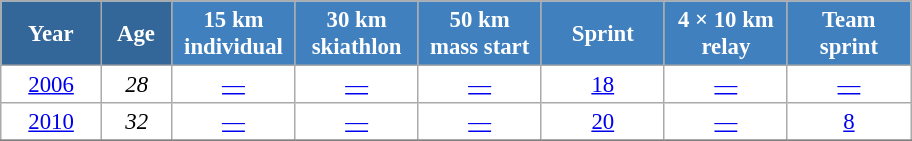<table class="wikitable" style="font-size:95%; text-align:center; border:grey solid 1px; border-collapse:collapse; background:#ffffff;">
<tr>
<th style="background-color:#369; color:white; width:60px;"> Year </th>
<th style="background-color:#369; color:white; width:40px;"> Age </th>
<th style="background-color:#4180be; color:white; width:75px;"> 15 km <br> individual </th>
<th style="background-color:#4180be; color:white; width:75px;"> 30 km <br> skiathlon </th>
<th style="background-color:#4180be; color:white; width:75px;"> 50 km <br> mass start </th>
<th style="background-color:#4180be; color:white; width:75px;"> Sprint </th>
<th style="background-color:#4180be; color:white; width:75px;"> 4 × 10 km <br> relay </th>
<th style="background-color:#4180be; color:white; width:75px;"> Team <br> sprint </th>
</tr>
<tr>
<td><a href='#'>2006</a></td>
<td><em>28</em></td>
<td><a href='#'>—</a></td>
<td><a href='#'>—</a></td>
<td><a href='#'>—</a></td>
<td><a href='#'>18</a></td>
<td><a href='#'>—</a></td>
<td><a href='#'>—</a></td>
</tr>
<tr>
<td><a href='#'>2010</a></td>
<td><em>32</em></td>
<td><a href='#'>—</a></td>
<td><a href='#'>—</a></td>
<td><a href='#'>—</a></td>
<td><a href='#'>20</a></td>
<td><a href='#'>—</a></td>
<td><a href='#'>8</a></td>
</tr>
<tr>
</tr>
</table>
